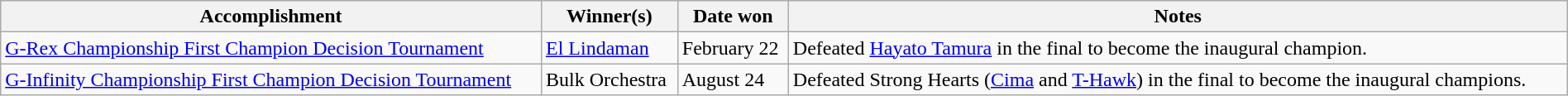<table class="wikitable" style="width:100%;">
<tr>
<th>Accomplishment</th>
<th>Winner(s)</th>
<th>Date won</th>
<th>Notes</th>
</tr>
<tr>
<td><a href='#'>G-Rex Championship First Champion Decision Tournament</a></td>
<td><a href='#'>El Lindaman</a></td>
<td>February 22</td>
<td>Defeated <a href='#'>Hayato Tamura</a> in the final to become the inaugural champion.</td>
</tr>
<tr>
<td><a href='#'>G-Infinity Championship First Champion Decision Tournament</a></td>
<td>Bulk Orchestra<br></td>
<td>August 24</td>
<td>Defeated Strong Hearts (<a href='#'>Cima</a> and <a href='#'>T-Hawk</a>) in the final to become the inaugural champions.</td>
</tr>
</table>
